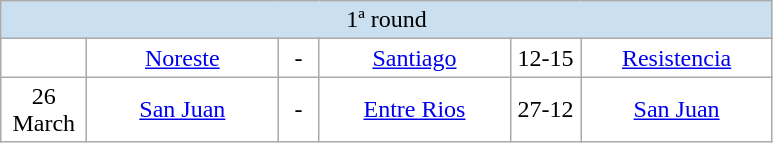<table class="wikitable" style="text-align:center">
<tr style="background:#cadff0;">
<td style="text-align:center;" colspan="6">1ª round</td>
</tr>
<tr style="background:#fff;">
<td width=50></td>
<td width=120><a href='#'>Noreste</a></td>
<td width=20>-</td>
<td width=120><a href='#'>Santiago</a></td>
<td width=40>12-15</td>
<td width=120><a href='#'>Resistencia</a></td>
</tr>
<tr style="background:#fff;">
<td width=50>26 March</td>
<td width=120><a href='#'>San Juan</a></td>
<td width=20>-</td>
<td width=120><a href='#'>Entre Rios</a></td>
<td width=40>27-12</td>
<td width=120><a href='#'>San Juan</a></td>
</tr>
</table>
